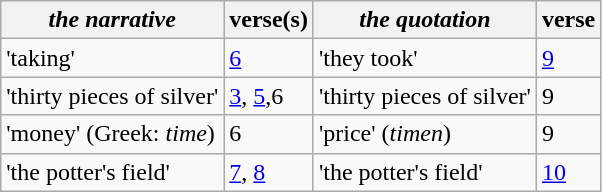<table class=wikitable>
<tr>
<th><em>the narrative</em></th>
<th>verse(s)</th>
<th><em>the quotation</em></th>
<th>verse</th>
</tr>
<tr>
<td>'taking'</td>
<td><a href='#'>6</a></td>
<td>'they took'</td>
<td><a href='#'>9</a></td>
</tr>
<tr>
<td>'thirty pieces of silver'</td>
<td><a href='#'>3</a>, <a href='#'>5</a>,6</td>
<td>'thirty pieces of silver'</td>
<td>9</td>
</tr>
<tr>
<td>'money' (Greek: <em>time</em>)</td>
<td>6</td>
<td>'price' (<em>timen</em>)</td>
<td>9</td>
</tr>
<tr>
<td>'the potter's field'</td>
<td><a href='#'>7</a>, <a href='#'>8</a></td>
<td>'the potter's field'</td>
<td><a href='#'>10</a></td>
</tr>
</table>
